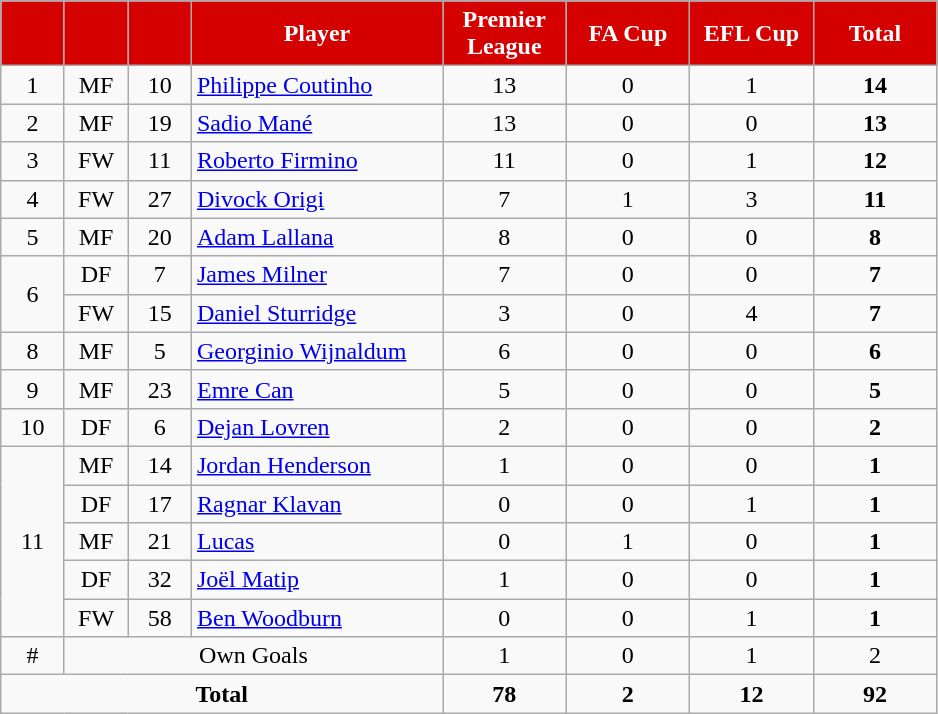<table class="wikitable" style="text-align:center;">
<tr>
<th style="background:#d50000; color:white; width:35px;"></th>
<th style="background:#d50000; color:white; width:35px;"></th>
<th style="background:#d50000; color:white; width:35px;"></th>
<th style="background:#d50000; color:white; width:160px;">Player</th>
<th style="background:#d50000; color:white; width:75px;">Premier League</th>
<th style="background:#d50000; color:white; width:75px;">FA Cup</th>
<th style="background:#d50000; color:white; width:75px;">EFL Cup</th>
<th style="background:#d50000; color:white; width:75px;">Total</th>
</tr>
<tr>
<td rowspan="1">1</td>
<td>MF</td>
<td>10</td>
<td align=left> <a href='#'>Philippe Coutinho</a></td>
<td>13</td>
<td>0</td>
<td>1</td>
<td><strong>14</strong></td>
</tr>
<tr>
<td rowspan="1">2</td>
<td>MF</td>
<td>19</td>
<td align=left> <a href='#'>Sadio Mané</a></td>
<td>13</td>
<td>0</td>
<td>0</td>
<td><strong>13</strong></td>
</tr>
<tr>
<td rowspan="1">3</td>
<td>FW</td>
<td>11</td>
<td align=left> <a href='#'>Roberto Firmino</a></td>
<td>11</td>
<td>0</td>
<td>1</td>
<td><strong>12</strong></td>
</tr>
<tr>
<td rowspan="1">4</td>
<td>FW</td>
<td>27</td>
<td align=left> <a href='#'>Divock Origi</a></td>
<td>7</td>
<td>1</td>
<td>3</td>
<td><strong>11</strong></td>
</tr>
<tr>
<td rowspan="1">5</td>
<td>MF</td>
<td>20</td>
<td align=left> <a href='#'>Adam Lallana</a></td>
<td>8</td>
<td>0</td>
<td>0</td>
<td><strong>8</strong></td>
</tr>
<tr>
<td rowspan="2">6</td>
<td>DF</td>
<td>7</td>
<td align=left> <a href='#'>James Milner</a></td>
<td>7</td>
<td>0</td>
<td>0</td>
<td><strong>7</strong></td>
</tr>
<tr>
<td>FW</td>
<td>15</td>
<td align=left> <a href='#'>Daniel Sturridge</a></td>
<td>3</td>
<td>0</td>
<td>4</td>
<td><strong>7</strong></td>
</tr>
<tr>
<td rowspan="1">8</td>
<td>MF</td>
<td>5</td>
<td align=left> <a href='#'>Georginio Wijnaldum</a></td>
<td>6</td>
<td>0</td>
<td>0</td>
<td><strong>6</strong></td>
</tr>
<tr>
<td rowspan="1">9</td>
<td>MF</td>
<td>23</td>
<td align=left> <a href='#'>Emre Can</a></td>
<td>5</td>
<td>0</td>
<td>0</td>
<td><strong>5</strong></td>
</tr>
<tr>
<td rowspan="1">10</td>
<td>DF</td>
<td>6</td>
<td align=left> <a href='#'>Dejan Lovren</a></td>
<td>2</td>
<td>0</td>
<td>0</td>
<td><strong>2</strong></td>
</tr>
<tr>
<td rowspan="5">11</td>
<td>MF</td>
<td>14</td>
<td align=left> <a href='#'>Jordan Henderson</a></td>
<td>1</td>
<td>0</td>
<td>0</td>
<td><strong>1</strong></td>
</tr>
<tr>
<td>DF</td>
<td>17</td>
<td align=left> <a href='#'>Ragnar Klavan</a></td>
<td>0</td>
<td>0</td>
<td>1</td>
<td><strong>1</strong></td>
</tr>
<tr>
<td>MF</td>
<td>21</td>
<td align=left> <a href='#'>Lucas</a></td>
<td>0</td>
<td>1</td>
<td>0</td>
<td><strong>1</strong></td>
</tr>
<tr>
<td>DF</td>
<td>32</td>
<td align=left> <a href='#'>Joël Matip</a></td>
<td>1</td>
<td>0</td>
<td>0</td>
<td><strong>1</strong></td>
</tr>
<tr>
<td>FW</td>
<td>58</td>
<td align=left> <a href='#'>Ben Woodburn</a></td>
<td>0</td>
<td>0</td>
<td>1</td>
<td><strong>1</strong></td>
</tr>
<tr>
<td>#</td>
<td colspan="3">Own Goals</td>
<td>1</td>
<td>0</td>
<td>1</td>
<td>2</td>
</tr>
<tr>
<td colspan="4"><strong>Total</strong></td>
<td><strong>78</strong></td>
<td><strong>2</strong></td>
<td><strong>12</strong></td>
<td><strong>92</strong></td>
</tr>
</table>
